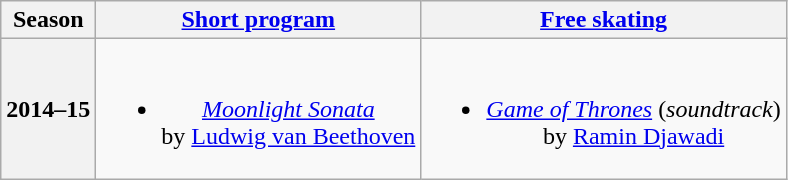<table class=wikitable style=text-align:center>
<tr>
<th>Season</th>
<th><a href='#'>Short program</a></th>
<th><a href='#'>Free skating</a></th>
</tr>
<tr>
<th>2014–15</th>
<td><br><ul><li><em><a href='#'>Moonlight Sonata</a></em><br>by <a href='#'>Ludwig van Beethoven</a></li></ul></td>
<td><br><ul><li><em><a href='#'>Game of Thrones</a></em> (<em>soundtrack</em>)<br>by <a href='#'>Ramin Djawadi</a></li></ul></td>
</tr>
</table>
